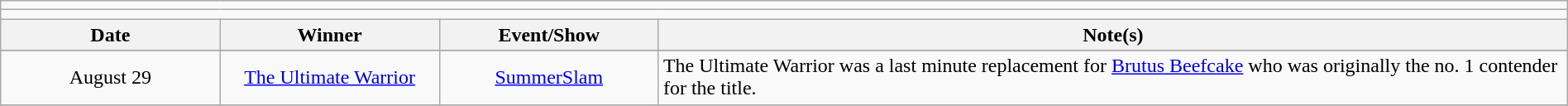<table class="wikitable" style="text-align:center; width:100%;">
<tr>
<td colspan="5"></td>
</tr>
<tr>
<td colspan="5"><strong></strong></td>
</tr>
<tr>
<th width="14%">Date</th>
<th width="14%">Winner</th>
<th width="14%">Event/Show</th>
<th width="58%">Note(s)</th>
</tr>
<tr>
</tr>
<tr>
<td>August 29</td>
<td><a href='#'>The Ultimate Warrior</a></td>
<td><a href='#'>SummerSlam</a></td>
<td align=left>The Ultimate Warrior was a last minute replacement for <a href='#'>Brutus Beefcake</a> who was originally the no. 1 contender for the title.</td>
</tr>
<tr>
</tr>
</table>
